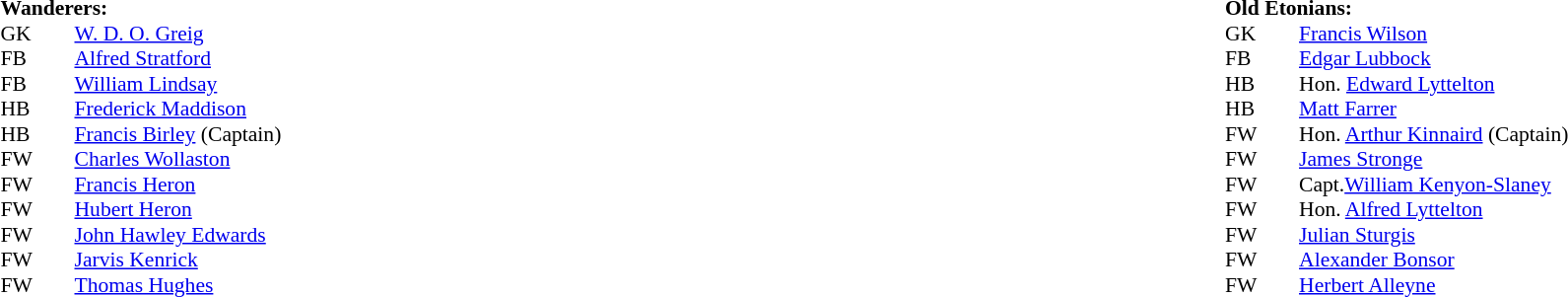<table width="100%">
<tr>
<td valign="top" width="50%"><br><table style="font-size: 90%" cellspacing="0" cellpadding="0">
<tr>
<td colspan="4"><strong>Wanderers:</strong></td>
</tr>
<tr>
<th width=25></th>
<th width=25></th>
</tr>
<tr>
<td>GK</td>
<td></td>
<td><a href='#'>W. D. O. Greig</a></td>
</tr>
<tr>
<td>FB</td>
<td></td>
<td><a href='#'>Alfred Stratford</a></td>
</tr>
<tr>
<td>FB</td>
<td></td>
<td><a href='#'>William Lindsay</a></td>
</tr>
<tr>
<td>HB</td>
<td></td>
<td><a href='#'>Frederick Maddison</a></td>
</tr>
<tr>
<td>HB</td>
<td></td>
<td><a href='#'>Francis Birley</a> (Captain)</td>
</tr>
<tr>
<td>FW</td>
<td></td>
<td><a href='#'>Charles Wollaston</a></td>
</tr>
<tr>
<td>FW</td>
<td></td>
<td><a href='#'>Francis Heron</a></td>
</tr>
<tr>
<td>FW</td>
<td></td>
<td><a href='#'>Hubert Heron</a></td>
</tr>
<tr>
<td>FW</td>
<td></td>
<td><a href='#'>John Hawley Edwards</a></td>
</tr>
<tr>
<td>FW</td>
<td></td>
<td><a href='#'>Jarvis Kenrick</a></td>
</tr>
<tr>
<td>FW</td>
<td></td>
<td><a href='#'>Thomas Hughes</a></td>
</tr>
<tr>
</tr>
</table>
</td>
<td valign="top" width="50%"><br><table style="font-size: 90%" cellspacing="0" cellpadding="0" align="center">
<tr>
<td colspan="4"><strong>Old Etonians:</strong></td>
</tr>
<tr>
<th width=25></th>
<th width=25></th>
</tr>
<tr>
<td>GK</td>
<td></td>
<td><a href='#'>Francis Wilson</a></td>
</tr>
<tr>
<td>FB</td>
<td></td>
<td><a href='#'>Edgar Lubbock</a></td>
</tr>
<tr>
<td>HB</td>
<td></td>
<td>Hon. <a href='#'>Edward Lyttelton</a></td>
</tr>
<tr>
<td>HB</td>
<td></td>
<td><a href='#'>Matt Farrer</a></td>
</tr>
<tr>
<td>FW</td>
<td></td>
<td>Hon. <a href='#'>Arthur Kinnaird</a> (Captain)</td>
</tr>
<tr>
<td>FW</td>
<td></td>
<td><a href='#'>James Stronge</a></td>
</tr>
<tr>
<td>FW</td>
<td></td>
<td>Capt.<a href='#'>William Kenyon-Slaney</a></td>
</tr>
<tr>
<td>FW</td>
<td></td>
<td>Hon. <a href='#'>Alfred Lyttelton</a></td>
</tr>
<tr>
<td>FW</td>
<td></td>
<td><a href='#'>Julian Sturgis</a></td>
</tr>
<tr>
<td>FW</td>
<td></td>
<td><a href='#'>Alexander Bonsor</a></td>
</tr>
<tr>
<td>FW</td>
<td></td>
<td><a href='#'>Herbert Alleyne</a></td>
</tr>
</table>
</td>
</tr>
</table>
